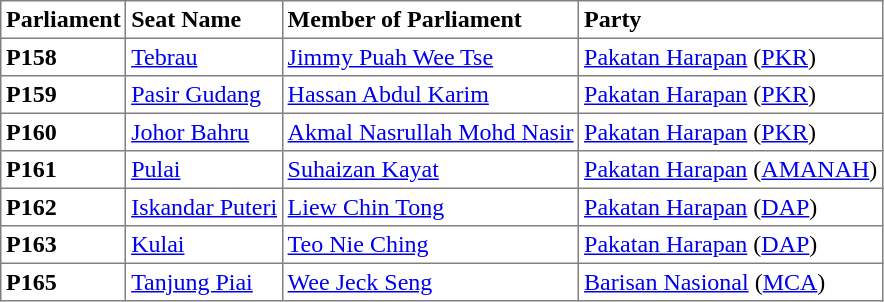<table class="toccolours sortable" border="1" cellpadding="3" style="border-collapse:collapse; text-align: left;">
<tr>
<th align="center">Parliament</th>
<th>Seat Name</th>
<th>Member of Parliament</th>
<th>Party</th>
</tr>
<tr>
<th align="left">P158</th>
<td><a href='#'>Tebrau</a></td>
<td><a href='#'>Jimmy Puah Wee Tse</a></td>
<td><a href='#'>Pakatan Harapan</a> (<a href='#'>PKR</a>)</td>
</tr>
<tr>
<th align="left">P159</th>
<td><a href='#'>Pasir Gudang</a></td>
<td><a href='#'>Hassan Abdul Karim</a></td>
<td><a href='#'>Pakatan Harapan</a> (<a href='#'>PKR</a>)</td>
</tr>
<tr>
<th align="left">P160</th>
<td><a href='#'>Johor Bahru</a></td>
<td><a href='#'>Akmal Nasrullah Mohd Nasir</a></td>
<td><a href='#'>Pakatan Harapan</a> (<a href='#'>PKR</a>)</td>
</tr>
<tr>
<th align="left">P161</th>
<td><a href='#'>Pulai</a></td>
<td><a href='#'>Suhaizan Kayat</a></td>
<td><a href='#'>Pakatan Harapan</a> (<a href='#'>AMANAH</a>)</td>
</tr>
<tr>
<th align="left">P162</th>
<td><a href='#'>Iskandar Puteri</a></td>
<td><a href='#'>Liew Chin Tong</a></td>
<td><a href='#'>Pakatan Harapan</a> (<a href='#'>DAP</a>)</td>
</tr>
<tr>
<th>P163</th>
<td><a href='#'>Kulai</a></td>
<td><a href='#'>Teo Nie Ching</a></td>
<td><a href='#'>Pakatan Harapan</a> (<a href='#'>DAP</a>)</td>
</tr>
<tr>
<th>P165</th>
<td><a href='#'>Tanjung Piai</a></td>
<td><a href='#'>Wee Jeck Seng</a></td>
<td><a href='#'>Barisan Nasional</a> (<a href='#'>MCA</a>)</td>
</tr>
</table>
